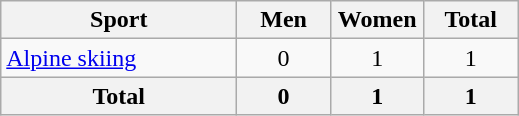<table class="wikitable sortable" style=text-align:center>
<tr>
<th width=150>Sport</th>
<th width=55>Men</th>
<th width=55>Women</th>
<th width=55>Total</th>
</tr>
<tr>
<td align=left><a href='#'>Alpine skiing</a></td>
<td>0</td>
<td>1</td>
<td>1</td>
</tr>
<tr>
<th>Total</th>
<th>0</th>
<th>1</th>
<th>1</th>
</tr>
</table>
